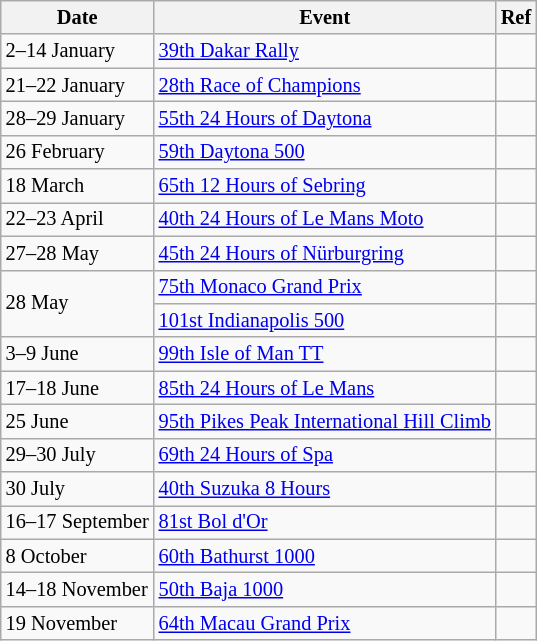<table class="wikitable" style="font-size: 85%">
<tr>
<th>Date</th>
<th>Event</th>
<th>Ref</th>
</tr>
<tr>
<td>2–14 January</td>
<td><a href='#'>39th Dakar Rally</a></td>
<td></td>
</tr>
<tr>
<td>21–22 January</td>
<td><a href='#'>28th Race of Champions</a></td>
<td></td>
</tr>
<tr>
<td>28–29 January</td>
<td><a href='#'>55th 24 Hours of Daytona</a></td>
<td></td>
</tr>
<tr>
<td>26 February</td>
<td><a href='#'>59th Daytona 500</a></td>
<td></td>
</tr>
<tr>
<td>18 March</td>
<td><a href='#'>65th 12 Hours of Sebring</a></td>
<td></td>
</tr>
<tr>
<td>22–23 April</td>
<td><a href='#'>40th 24 Hours of Le Mans Moto</a></td>
<td></td>
</tr>
<tr>
<td>27–28 May</td>
<td><a href='#'>45th 24 Hours of Nürburgring</a></td>
<td></td>
</tr>
<tr>
<td rowspan=2>28 May</td>
<td><a href='#'>75th Monaco Grand Prix</a></td>
<td></td>
</tr>
<tr>
<td><a href='#'>101st Indianapolis 500</a></td>
<td></td>
</tr>
<tr>
<td>3–9 June</td>
<td><a href='#'>99th Isle of Man TT</a></td>
<td></td>
</tr>
<tr>
<td>17–18 June</td>
<td><a href='#'>85th 24 Hours of Le Mans</a></td>
<td></td>
</tr>
<tr>
<td>25 June</td>
<td><a href='#'>95th Pikes Peak International Hill Climb</a></td>
<td></td>
</tr>
<tr>
<td>29–30 July</td>
<td><a href='#'>69th 24 Hours of Spa</a></td>
<td></td>
</tr>
<tr>
<td>30 July</td>
<td><a href='#'>40th Suzuka 8 Hours</a></td>
<td></td>
</tr>
<tr>
<td>16–17 September</td>
<td><a href='#'>81st Bol d'Or</a></td>
<td></td>
</tr>
<tr>
<td>8 October</td>
<td><a href='#'>60th Bathurst 1000</a></td>
<td></td>
</tr>
<tr>
<td>14–18 November</td>
<td><a href='#'>50th Baja 1000</a></td>
<td></td>
</tr>
<tr>
<td>19 November</td>
<td><a href='#'>64th Macau Grand Prix</a></td>
<td></td>
</tr>
</table>
